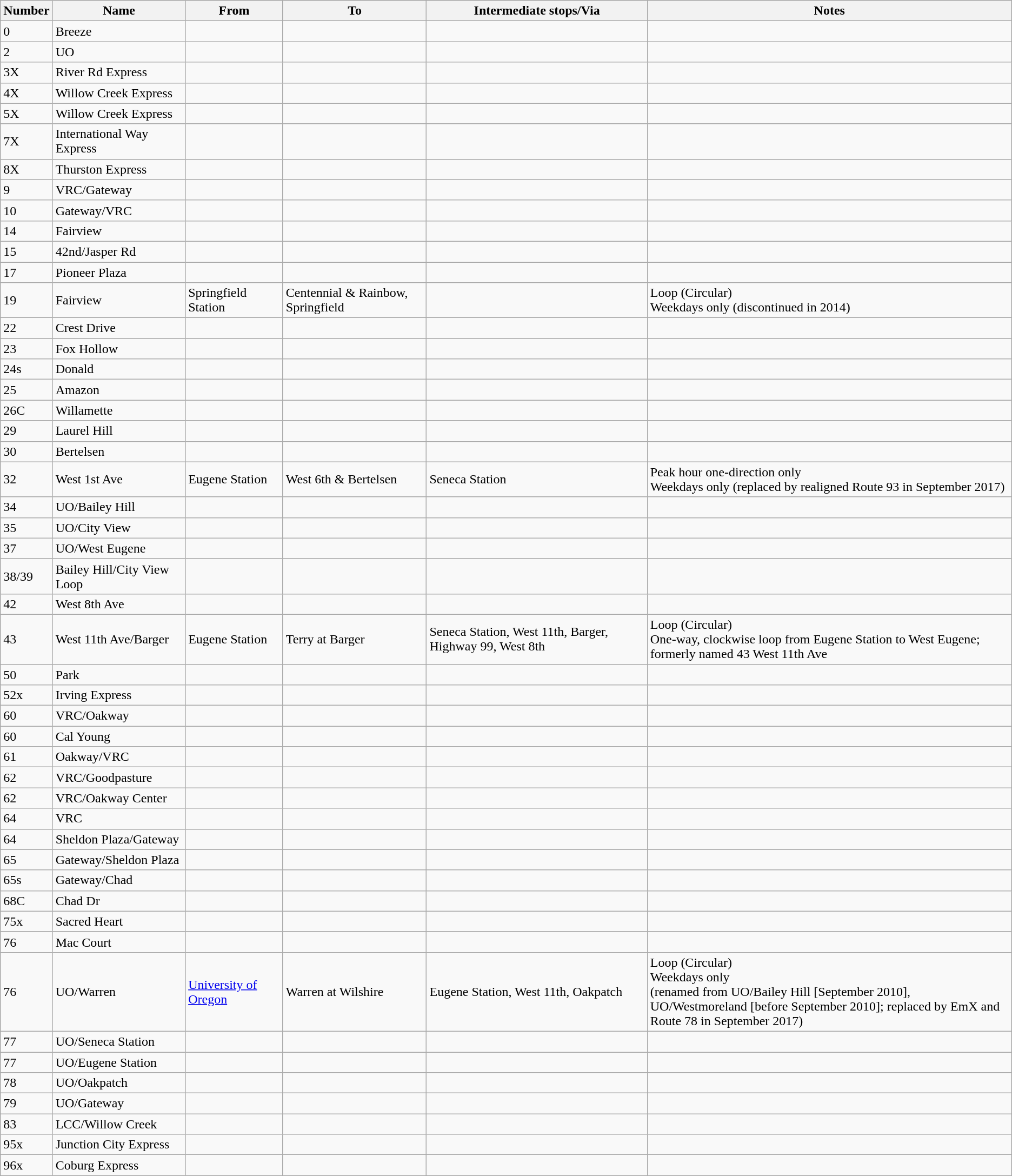<table class="wikitable sortable">
<tr>
<th>Number</th>
<th>Name</th>
<th>From</th>
<th>To</th>
<th>Intermediate stops/Via</th>
<th>Notes</th>
</tr>
<tr>
<td>0</td>
<td>Breeze</td>
<td></td>
<td></td>
<td></td>
<td></td>
</tr>
<tr>
<td>2</td>
<td>UO</td>
<td></td>
<td></td>
<td></td>
<td></td>
</tr>
<tr>
<td>3X</td>
<td>River Rd Express</td>
<td></td>
<td></td>
<td></td>
<td></td>
</tr>
<tr>
<td>4X</td>
<td>Willow Creek Express</td>
<td></td>
<td></td>
<td></td>
<td></td>
</tr>
<tr>
<td>5X</td>
<td>Willow Creek Express</td>
<td></td>
<td></td>
<td></td>
<td></td>
</tr>
<tr>
<td>7X</td>
<td>International Way Express</td>
<td></td>
<td></td>
<td></td>
<td></td>
</tr>
<tr>
<td>8X</td>
<td>Thurston Express</td>
<td></td>
<td></td>
<td></td>
<td></td>
</tr>
<tr>
<td>9</td>
<td>VRC/Gateway</td>
<td></td>
<td></td>
<td></td>
<td></td>
</tr>
<tr>
<td>10</td>
<td>Gateway/VRC</td>
<td></td>
<td></td>
<td></td>
<td></td>
</tr>
<tr>
<td>14</td>
<td>Fairview</td>
<td></td>
<td></td>
<td></td>
<td></td>
</tr>
<tr>
<td>15</td>
<td>42nd/Jasper Rd</td>
<td></td>
<td></td>
<td></td>
<td></td>
</tr>
<tr>
<td>17</td>
<td>Pioneer Plaza</td>
<td></td>
<td></td>
<td></td>
<td></td>
</tr>
<tr>
<td>19</td>
<td>Fairview</td>
<td>Springfield Station</td>
<td>Centennial & Rainbow, Springfield</td>
<td></td>
<td>Loop (Circular)<br>Weekdays only (discontinued in 2014)</td>
</tr>
<tr>
<td>22</td>
<td>Crest Drive</td>
<td></td>
<td></td>
<td></td>
<td></td>
</tr>
<tr>
<td>23</td>
<td>Fox Hollow</td>
<td></td>
<td></td>
<td></td>
<td></td>
</tr>
<tr>
<td>24s</td>
<td>Donald</td>
<td></td>
<td></td>
<td></td>
<td></td>
</tr>
<tr>
<td>25</td>
<td>Amazon</td>
<td></td>
<td></td>
<td></td>
<td></td>
</tr>
<tr>
<td>26C</td>
<td>Willamette</td>
<td></td>
<td></td>
<td></td>
<td></td>
</tr>
<tr>
<td>29</td>
<td>Laurel Hill</td>
<td></td>
<td></td>
<td></td>
<td></td>
</tr>
<tr>
<td>30</td>
<td>Bertelsen</td>
<td></td>
<td></td>
<td></td>
<td></td>
</tr>
<tr>
<td>32</td>
<td>West 1st Ave</td>
<td>Eugene Station</td>
<td>West 6th & Bertelsen</td>
<td>Seneca Station</td>
<td>Peak hour one-direction only<br>Weekdays only (replaced by realigned Route 93 in September 2017)</td>
</tr>
<tr>
<td>34</td>
<td>UO/Bailey Hill</td>
<td></td>
<td></td>
<td></td>
<td></td>
</tr>
<tr>
<td>35</td>
<td>UO/City View</td>
<td></td>
<td></td>
<td></td>
<td></td>
</tr>
<tr>
<td>37</td>
<td>UO/West Eugene</td>
<td></td>
<td></td>
<td></td>
<td></td>
</tr>
<tr>
<td>38/39</td>
<td>Bailey Hill/City View Loop</td>
<td></td>
<td></td>
<td></td>
<td></td>
</tr>
<tr>
<td>42</td>
<td>West 8th Ave</td>
<td></td>
<td></td>
<td></td>
<td></td>
</tr>
<tr>
<td>43</td>
<td>West 11th Ave/Barger</td>
<td>Eugene Station</td>
<td>Terry at Barger</td>
<td>Seneca Station, West 11th, Barger, Highway 99, West 8th</td>
<td>Loop (Circular)<br>One-way, clockwise loop from Eugene Station to West Eugene; formerly named 43 West 11th Ave</td>
</tr>
<tr>
<td>50</td>
<td>Park</td>
<td></td>
<td></td>
<td></td>
<td></td>
</tr>
<tr>
<td>52x</td>
<td>Irving Express</td>
<td></td>
<td></td>
<td></td>
<td></td>
</tr>
<tr>
<td>60</td>
<td>VRC/Oakway</td>
<td></td>
<td></td>
<td></td>
<td></td>
</tr>
<tr>
<td>60</td>
<td>Cal Young</td>
<td></td>
<td></td>
<td></td>
<td></td>
</tr>
<tr>
<td>61</td>
<td>Oakway/VRC</td>
<td></td>
<td></td>
<td></td>
<td></td>
</tr>
<tr>
<td>62</td>
<td>VRC/Goodpasture</td>
<td></td>
<td></td>
<td></td>
<td></td>
</tr>
<tr>
<td>62</td>
<td>VRC/Oakway Center</td>
<td></td>
<td></td>
<td></td>
<td></td>
</tr>
<tr>
<td>64</td>
<td>VRC</td>
<td></td>
<td></td>
<td></td>
<td></td>
</tr>
<tr>
<td>64</td>
<td>Sheldon Plaza/Gateway</td>
<td></td>
<td></td>
<td></td>
<td></td>
</tr>
<tr>
<td>65</td>
<td>Gateway/Sheldon Plaza</td>
<td></td>
<td></td>
<td></td>
<td></td>
</tr>
<tr>
<td>65s</td>
<td>Gateway/Chad</td>
<td></td>
<td></td>
<td></td>
<td></td>
</tr>
<tr>
<td>68C</td>
<td>Chad Dr</td>
<td></td>
<td></td>
<td></td>
<td></td>
</tr>
<tr>
<td>75x</td>
<td>Sacred Heart</td>
<td></td>
<td></td>
<td></td>
<td></td>
</tr>
<tr>
<td>76</td>
<td>Mac Court</td>
<td></td>
<td></td>
<td></td>
<td></td>
</tr>
<tr>
<td>76</td>
<td>UO/Warren</td>
<td><a href='#'>University of Oregon</a></td>
<td>Warren at Wilshire</td>
<td>Eugene Station, West 11th, Oakpatch</td>
<td>Loop (Circular)<br>Weekdays only<br>(renamed from UO/Bailey Hill [September 2010],<br>UO/Westmoreland [before September 2010]; replaced by EmX and Route 78 in September 2017)</td>
</tr>
<tr>
<td>77</td>
<td>UO/Seneca Station</td>
<td></td>
<td></td>
<td></td>
<td></td>
</tr>
<tr>
<td>77</td>
<td>UO/Eugene Station</td>
<td></td>
<td></td>
<td></td>
<td></td>
</tr>
<tr>
<td>78</td>
<td>UO/Oakpatch</td>
<td></td>
<td></td>
<td></td>
<td></td>
</tr>
<tr>
<td>79</td>
<td>UO/Gateway</td>
<td></td>
<td></td>
<td></td>
<td></td>
</tr>
<tr>
<td>83</td>
<td>LCC/Willow Creek</td>
<td></td>
<td></td>
<td></td>
<td></td>
</tr>
<tr>
<td>95x</td>
<td>Junction City Express</td>
<td></td>
<td></td>
<td></td>
<td></td>
</tr>
<tr>
<td>96x</td>
<td>Coburg Express</td>
<td></td>
<td></td>
<td></td>
<td></td>
</tr>
</table>
